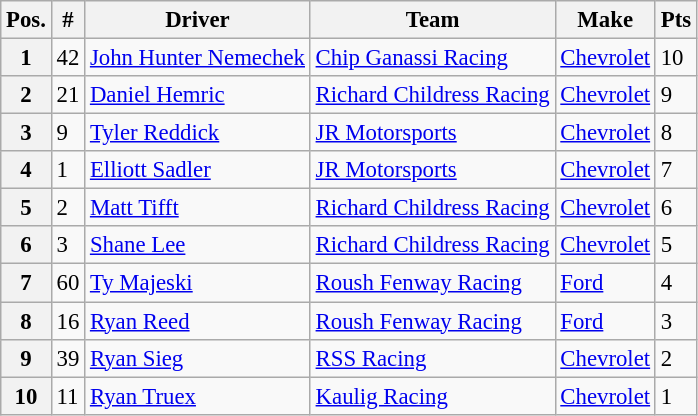<table class="wikitable" style="font-size:95%">
<tr>
<th>Pos.</th>
<th>#</th>
<th>Driver</th>
<th>Team</th>
<th>Make</th>
<th>Pts</th>
</tr>
<tr>
<th>1</th>
<td>42</td>
<td><a href='#'>John Hunter Nemechek</a></td>
<td><a href='#'>Chip Ganassi Racing</a></td>
<td><a href='#'>Chevrolet</a></td>
<td>10</td>
</tr>
<tr>
<th>2</th>
<td>21</td>
<td><a href='#'>Daniel Hemric</a></td>
<td><a href='#'>Richard Childress Racing</a></td>
<td><a href='#'>Chevrolet</a></td>
<td>9</td>
</tr>
<tr>
<th>3</th>
<td>9</td>
<td><a href='#'>Tyler Reddick</a></td>
<td><a href='#'>JR Motorsports</a></td>
<td><a href='#'>Chevrolet</a></td>
<td>8</td>
</tr>
<tr>
<th>4</th>
<td>1</td>
<td><a href='#'>Elliott Sadler</a></td>
<td><a href='#'>JR Motorsports</a></td>
<td><a href='#'>Chevrolet</a></td>
<td>7</td>
</tr>
<tr>
<th>5</th>
<td>2</td>
<td><a href='#'>Matt Tifft</a></td>
<td><a href='#'>Richard Childress Racing</a></td>
<td><a href='#'>Chevrolet</a></td>
<td>6</td>
</tr>
<tr>
<th>6</th>
<td>3</td>
<td><a href='#'>Shane Lee</a></td>
<td><a href='#'>Richard Childress Racing</a></td>
<td><a href='#'>Chevrolet</a></td>
<td>5</td>
</tr>
<tr>
<th>7</th>
<td>60</td>
<td><a href='#'>Ty Majeski</a></td>
<td><a href='#'>Roush Fenway Racing</a></td>
<td><a href='#'>Ford</a></td>
<td>4</td>
</tr>
<tr>
<th>8</th>
<td>16</td>
<td><a href='#'>Ryan Reed</a></td>
<td><a href='#'>Roush Fenway Racing</a></td>
<td><a href='#'>Ford</a></td>
<td>3</td>
</tr>
<tr>
<th>9</th>
<td>39</td>
<td><a href='#'>Ryan Sieg</a></td>
<td><a href='#'>RSS Racing</a></td>
<td><a href='#'>Chevrolet</a></td>
<td>2</td>
</tr>
<tr>
<th>10</th>
<td>11</td>
<td><a href='#'>Ryan Truex</a></td>
<td><a href='#'>Kaulig Racing</a></td>
<td><a href='#'>Chevrolet</a></td>
<td>1</td>
</tr>
</table>
